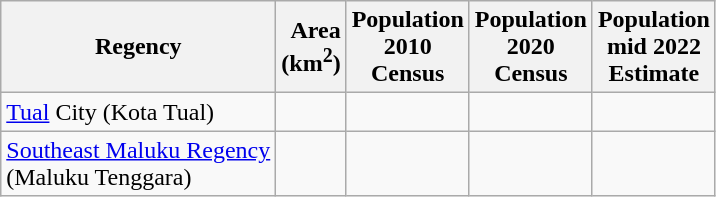<table class="wikitable sortable">
<tr>
<th>Regency</th>
<th scope="col" text- style="text-align:right;">Area <br>(km<sup>2</sup>)</th>
<th scope="col" text- style="text-align:center;">Population<br>2010<br>Census</th>
<th scope="col" text- style="text-align:center;">Population<br>2020<br>Census</th>
<th scope="col" text- style="text-align:center;">Population<br>mid 2022<br>Estimate</th>
</tr>
<tr>
<td><a href='#'>Tual</a> City (Kota Tual)<br></td>
<td style="text-align:right;"></td>
<td style="text-align:right;"></td>
<td style="text-align:right;"></td>
<td style="text-align:right;"></td>
</tr>
<tr>
<td><a href='#'>Southeast Maluku Regency</a><br>(Maluku Tenggara)</td>
<td style="text-align:right;"></td>
<td style="text-align:right;"></td>
<td style="text-align:right;"></td>
<td style="text-align:right;"></td>
</tr>
</table>
